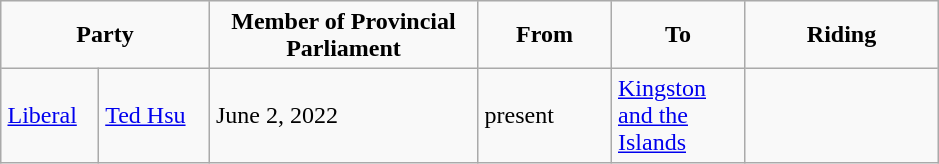<table border="1" cellpadding="4" cellspacing="0" style="background: #f9f9f9; border: 1px #aaa solid; border-collapse: collapse;">
<tr>
<th colspan=2 style="width: 130px">Party</th>
<th style="width: 170px">Member of Provincial Parliament</th>
<th style="width: 80px">From</th>
<th style="width: 80px">To</th>
<th style="width: 120px">Riding</th>
</tr>
<tr>
<td><a href='#'>Liberal</a></td>
<td><a href='#'>Ted Hsu</a></td>
<td>June 2, 2022</td>
<td>present</td>
<td><a href='#'>Kingston and the Islands</a></td>
</tr>
</table>
